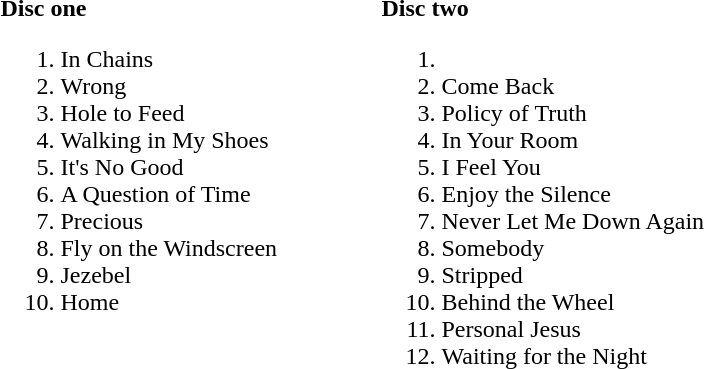<table>
<tr>
<td width=250 valign=top><br><strong>Disc one</strong><ol><li>In Chains</li><li>Wrong</li><li>Hole to Feed</li><li>Walking in My Shoes</li><li>It's No Good</li><li>A Question of Time</li><li>Precious</li><li>Fly on the Windscreen</li><li>Jezebel</li><li>Home</li></ol></td>
<td width=250 valign=top><br><strong>Disc two</strong><ol><li><li>Come Back</li><li>Policy of Truth</li><li>In Your Room</li><li>I Feel You</li><li>Enjoy the Silence</li><li>Never Let Me Down Again</li><li>Somebody</li><li>Stripped</li><li>Behind the Wheel</li><li>Personal Jesus</li><li>Waiting for the Night</li></ol></td>
</tr>
</table>
